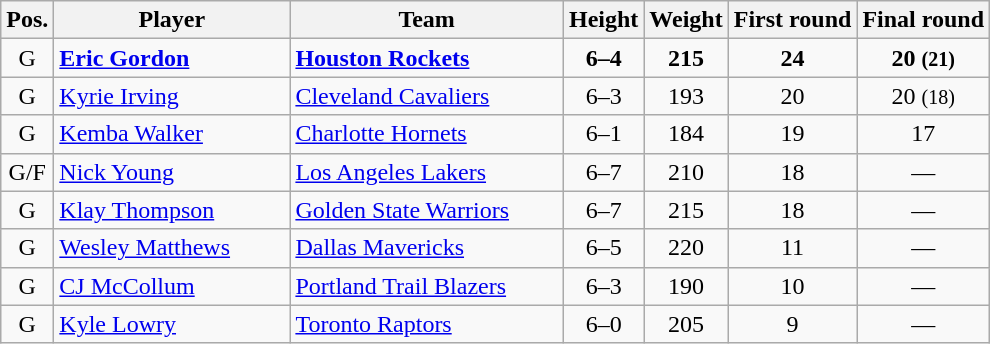<table class="wikitable">
<tr>
<th>Pos.</th>
<th style="width:150px;">Player</th>
<th width=175>Team</th>
<th>Height</th>
<th>Weight</th>
<th>First round</th>
<th>Final round</th>
</tr>
<tr>
<td style="text-align:center">G</td>
<td><strong><a href='#'>Eric Gordon</a></strong></td>
<td><strong><a href='#'>Houston Rockets</a></strong></td>
<td align=center><strong>6–4</strong></td>
<td align=center><strong>215</strong></td>
<td align=center><strong>24</strong></td>
<td align=center><strong>20 <small>(21)</small></strong></td>
</tr>
<tr>
<td style="text-align:center">G</td>
<td><a href='#'>Kyrie Irving</a></td>
<td><a href='#'>Cleveland Cavaliers</a></td>
<td align=center>6–3</td>
<td align=center>193</td>
<td align=center>20</td>
<td align=center>20 <small>(18)</small></td>
</tr>
<tr>
<td style="text-align:center">G</td>
<td><a href='#'>Kemba Walker</a></td>
<td><a href='#'>Charlotte Hornets</a></td>
<td align=center>6–1</td>
<td align=center>184</td>
<td align=center>19</td>
<td align=center>17</td>
</tr>
<tr>
<td style="text-align:center">G/F</td>
<td><a href='#'>Nick Young</a></td>
<td><a href='#'>Los Angeles Lakers</a></td>
<td align=center>6–7</td>
<td align=center>210</td>
<td align=center>18</td>
<td align=center>—</td>
</tr>
<tr>
<td style="text-align:center">G</td>
<td><a href='#'>Klay Thompson</a></td>
<td><a href='#'>Golden State Warriors</a></td>
<td align=center>6–7</td>
<td align=center>215</td>
<td align=center>18</td>
<td style="text-align:center;">—</td>
</tr>
<tr>
<td style="text-align:center">G</td>
<td><a href='#'>Wesley Matthews</a></td>
<td><a href='#'>Dallas Mavericks</a></td>
<td align=center>6–5</td>
<td align=center>220</td>
<td align=center>11</td>
<td align=center>—</td>
</tr>
<tr>
<td style="text-align:center">G</td>
<td><a href='#'>CJ McCollum</a></td>
<td><a href='#'>Portland Trail Blazers</a></td>
<td align=center>6–3</td>
<td align=center>190</td>
<td align=center>10</td>
<td style="text-align:center;">—</td>
</tr>
<tr>
<td style="text-align:center">G</td>
<td><a href='#'>Kyle Lowry</a></td>
<td><a href='#'>Toronto Raptors</a></td>
<td align=center>6–0</td>
<td align=center>205</td>
<td align=center>9</td>
<td style="text-align:center;">—</td>
</tr>
</table>
